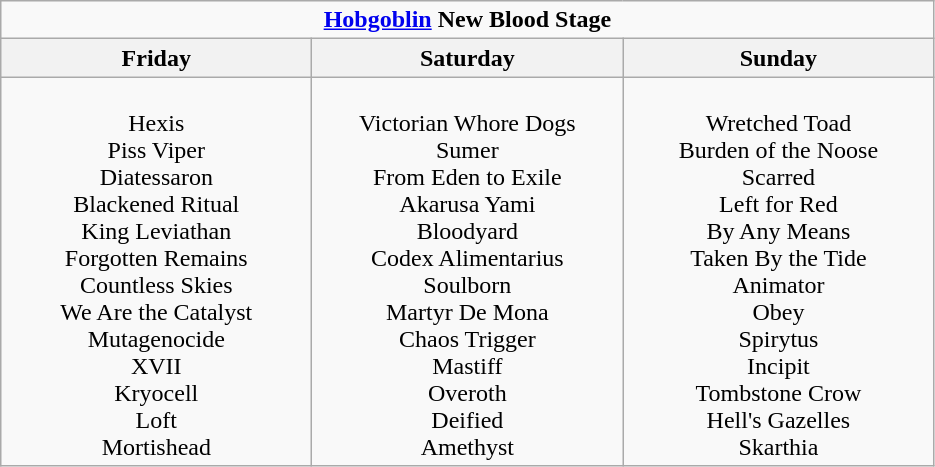<table class="wikitable">
<tr>
<td colspan="4" align="center"><strong><a href='#'>Hobgoblin</a> New Blood Stage</strong></td>
</tr>
<tr>
<th>Friday</th>
<th>Saturday</th>
<th>Sunday</th>
</tr>
<tr>
<td align="center" valign="top" width="200"><br>Hexis<br>
Piss Viper<br>
Diatessaron<br>
Blackened Ritual<br>
King Leviathan<br>
Forgotten Remains<br>
Countless Skies<br>
We Are the Catalyst<br>
Mutagenocide<br>
XVII<br>
Kryocell<br>
Loft<br>
Mortishead</td>
<td align="center" valign="top" width="200"><br>Victorian Whore Dogs<br>
Sumer<br>
From Eden to Exile<br>
Akarusa Yami<br>
Bloodyard<br>
Codex Alimentarius<br>
Soulborn<br>
Martyr De Mona<br>
Chaos Trigger<br>
Mastiff<br>
Overoth<br>
Deified<br>
Amethyst</td>
<td align="center" valign="top" width="200"><br>Wretched Toad<br>
Burden of the Noose<br>
Scarred<br>
Left for Red<br>
By Any Means<br>
Taken By the Tide<br>
Animator<br>
Obey<br>
Spirytus<br>
Incipit<br>
Tombstone Crow<br>
Hell's Gazelles<br>
Skarthia</td>
</tr>
</table>
